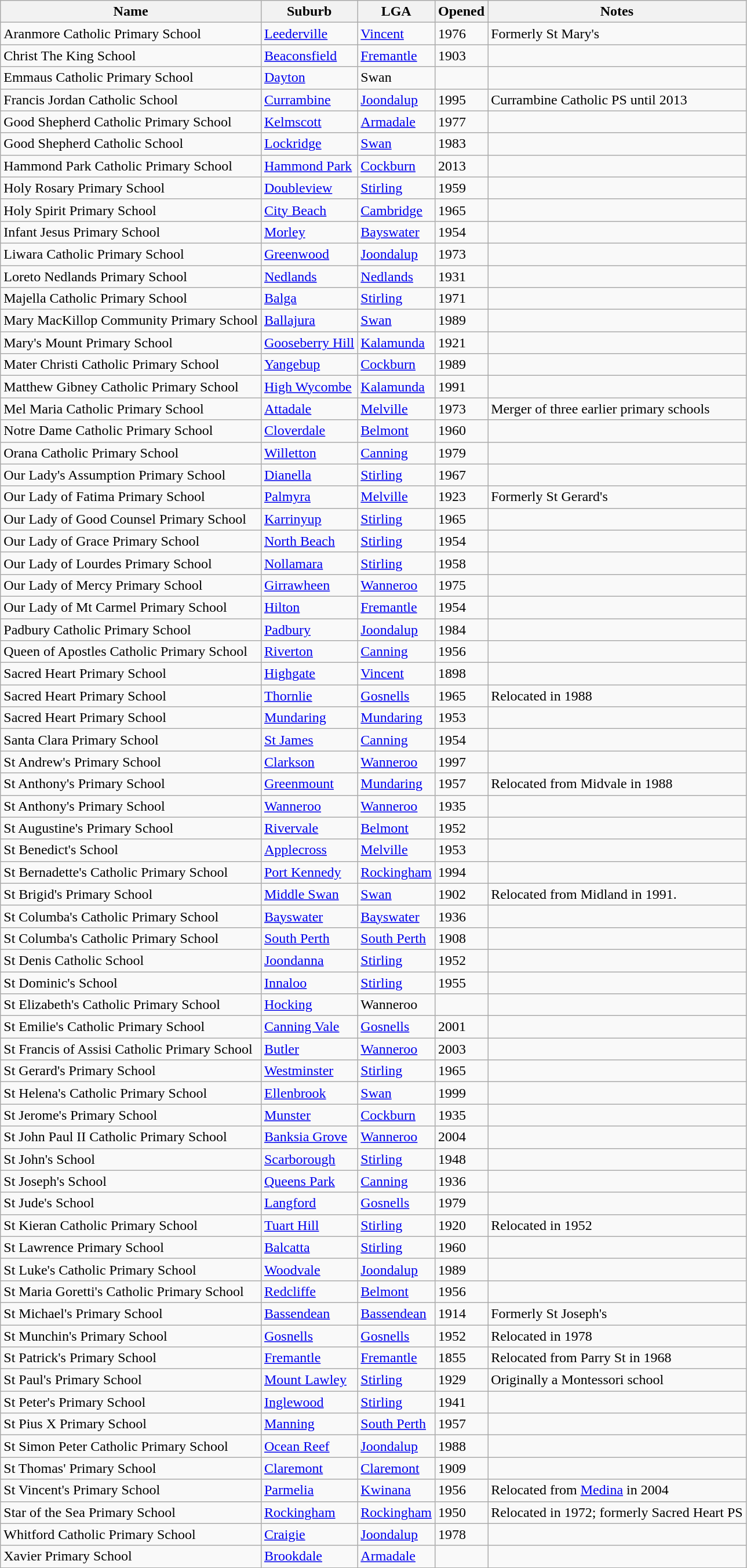<table class="wikitable sortable">
<tr>
<th>Name</th>
<th>Suburb</th>
<th>LGA</th>
<th>Opened</th>
<th>Notes</th>
</tr>
<tr>
<td>Aranmore Catholic Primary School</td>
<td><a href='#'>Leederville</a></td>
<td><a href='#'>Vincent</a></td>
<td>1976</td>
<td>Formerly St Mary's</td>
</tr>
<tr>
<td>Christ The King School</td>
<td><a href='#'>Beaconsfield</a></td>
<td><a href='#'>Fremantle</a></td>
<td>1903</td>
<td></td>
</tr>
<tr>
<td>Emmaus Catholic Primary School</td>
<td><a href='#'>Dayton</a></td>
<td>Swan</td>
<td></td>
<td></td>
</tr>
<tr>
<td>Francis Jordan Catholic School</td>
<td><a href='#'>Currambine</a></td>
<td><a href='#'>Joondalup</a></td>
<td>1995</td>
<td>Currambine Catholic PS until 2013</td>
</tr>
<tr>
<td>Good Shepherd Catholic Primary School</td>
<td><a href='#'>Kelmscott</a></td>
<td><a href='#'>Armadale</a></td>
<td>1977</td>
<td></td>
</tr>
<tr>
<td>Good Shepherd Catholic School</td>
<td><a href='#'>Lockridge</a></td>
<td><a href='#'>Swan</a></td>
<td>1983</td>
<td></td>
</tr>
<tr>
<td>Hammond Park Catholic Primary School</td>
<td><a href='#'>Hammond Park</a></td>
<td><a href='#'>Cockburn</a></td>
<td>2013</td>
<td></td>
</tr>
<tr>
<td>Holy Rosary Primary School</td>
<td><a href='#'>Doubleview</a></td>
<td><a href='#'>Stirling</a></td>
<td>1959</td>
<td></td>
</tr>
<tr>
<td>Holy Spirit Primary School</td>
<td><a href='#'>City Beach</a></td>
<td><a href='#'>Cambridge</a></td>
<td>1965</td>
<td></td>
</tr>
<tr>
<td>Infant Jesus Primary School</td>
<td><a href='#'>Morley</a></td>
<td><a href='#'>Bayswater</a></td>
<td>1954</td>
<td></td>
</tr>
<tr>
<td>Liwara Catholic Primary School</td>
<td><a href='#'>Greenwood</a></td>
<td><a href='#'>Joondalup</a></td>
<td>1973</td>
<td></td>
</tr>
<tr>
<td>Loreto Nedlands Primary School</td>
<td><a href='#'>Nedlands</a></td>
<td><a href='#'>Nedlands</a></td>
<td>1931</td>
<td></td>
</tr>
<tr>
<td>Majella Catholic Primary School</td>
<td><a href='#'>Balga</a></td>
<td><a href='#'>Stirling</a></td>
<td>1971</td>
<td></td>
</tr>
<tr>
<td>Mary MacKillop Community Primary School</td>
<td><a href='#'>Ballajura</a></td>
<td><a href='#'>Swan</a></td>
<td>1989</td>
<td></td>
</tr>
<tr>
<td>Mary's Mount Primary School</td>
<td><a href='#'>Gooseberry Hill</a></td>
<td><a href='#'>Kalamunda</a></td>
<td>1921</td>
<td></td>
</tr>
<tr>
<td>Mater Christi Catholic Primary School</td>
<td><a href='#'>Yangebup</a></td>
<td><a href='#'>Cockburn</a></td>
<td>1989</td>
<td></td>
</tr>
<tr>
<td>Matthew Gibney Catholic Primary School</td>
<td><a href='#'>High Wycombe</a></td>
<td><a href='#'>Kalamunda</a></td>
<td>1991</td>
<td></td>
</tr>
<tr>
<td>Mel Maria Catholic Primary School</td>
<td><a href='#'>Attadale</a></td>
<td><a href='#'>Melville</a></td>
<td>1973</td>
<td>Merger of three earlier primary schools</td>
</tr>
<tr>
<td>Notre Dame Catholic Primary School</td>
<td><a href='#'>Cloverdale</a></td>
<td><a href='#'>Belmont</a></td>
<td>1960</td>
<td></td>
</tr>
<tr>
<td>Orana Catholic Primary School</td>
<td><a href='#'>Willetton</a></td>
<td><a href='#'>Canning</a></td>
<td>1979</td>
<td></td>
</tr>
<tr>
<td>Our Lady's Assumption Primary School</td>
<td><a href='#'>Dianella</a></td>
<td><a href='#'>Stirling</a></td>
<td>1967</td>
<td></td>
</tr>
<tr>
<td>Our Lady of Fatima Primary School</td>
<td><a href='#'>Palmyra</a></td>
<td><a href='#'>Melville</a></td>
<td>1923</td>
<td>Formerly St Gerard's</td>
</tr>
<tr>
<td>Our Lady of Good Counsel Primary School</td>
<td><a href='#'>Karrinyup</a></td>
<td><a href='#'>Stirling</a></td>
<td>1965</td>
<td></td>
</tr>
<tr>
<td>Our Lady of Grace Primary School</td>
<td><a href='#'>North Beach</a></td>
<td><a href='#'>Stirling</a></td>
<td>1954</td>
<td></td>
</tr>
<tr>
<td>Our Lady of Lourdes Primary School</td>
<td><a href='#'>Nollamara</a></td>
<td><a href='#'>Stirling</a></td>
<td>1958</td>
<td></td>
</tr>
<tr>
<td>Our Lady of Mercy Primary School</td>
<td><a href='#'>Girrawheen</a></td>
<td><a href='#'>Wanneroo</a></td>
<td>1975</td>
<td></td>
</tr>
<tr>
<td>Our Lady of Mt Carmel Primary School</td>
<td><a href='#'>Hilton</a></td>
<td><a href='#'>Fremantle</a></td>
<td>1954</td>
<td></td>
</tr>
<tr>
<td>Padbury Catholic Primary School</td>
<td><a href='#'>Padbury</a></td>
<td><a href='#'>Joondalup</a></td>
<td>1984</td>
<td></td>
</tr>
<tr>
<td>Queen of Apostles Catholic Primary School</td>
<td><a href='#'>Riverton</a></td>
<td><a href='#'>Canning</a></td>
<td>1956</td>
<td></td>
</tr>
<tr>
<td>Sacred Heart Primary School</td>
<td><a href='#'>Highgate</a></td>
<td><a href='#'>Vincent</a></td>
<td>1898</td>
<td></td>
</tr>
<tr>
<td>Sacred Heart Primary School</td>
<td><a href='#'>Thornlie</a></td>
<td><a href='#'>Gosnells</a></td>
<td>1965</td>
<td>Relocated in 1988</td>
</tr>
<tr>
<td>Sacred Heart Primary School</td>
<td><a href='#'>Mundaring</a></td>
<td><a href='#'>Mundaring</a></td>
<td>1953</td>
<td></td>
</tr>
<tr>
<td>Santa Clara Primary School</td>
<td><a href='#'>St James</a></td>
<td><a href='#'>Canning</a></td>
<td>1954</td>
<td></td>
</tr>
<tr>
<td>St Andrew's Primary School</td>
<td><a href='#'>Clarkson</a></td>
<td><a href='#'>Wanneroo</a></td>
<td>1997</td>
<td></td>
</tr>
<tr>
<td>St Anthony's Primary School</td>
<td><a href='#'>Greenmount</a></td>
<td><a href='#'>Mundaring</a></td>
<td>1957</td>
<td>Relocated from Midvale in 1988</td>
</tr>
<tr>
<td>St Anthony's Primary School</td>
<td><a href='#'>Wanneroo</a></td>
<td><a href='#'>Wanneroo</a></td>
<td>1935</td>
<td></td>
</tr>
<tr>
<td>St Augustine's Primary School</td>
<td><a href='#'>Rivervale</a></td>
<td><a href='#'>Belmont</a></td>
<td>1952</td>
<td></td>
</tr>
<tr>
<td>St Benedict's School</td>
<td><a href='#'>Applecross</a></td>
<td><a href='#'>Melville</a></td>
<td>1953</td>
<td></td>
</tr>
<tr>
<td>St Bernadette's Catholic Primary School</td>
<td><a href='#'>Port Kennedy</a></td>
<td><a href='#'>Rockingham</a></td>
<td>1994</td>
<td></td>
</tr>
<tr>
<td>St Brigid's Primary School</td>
<td><a href='#'>Middle Swan</a></td>
<td><a href='#'>Swan</a></td>
<td>1902</td>
<td>Relocated from Midland in 1991.</td>
</tr>
<tr>
<td>St Columba's Catholic Primary School</td>
<td><a href='#'>Bayswater</a></td>
<td><a href='#'>Bayswater</a></td>
<td>1936</td>
<td></td>
</tr>
<tr>
<td>St Columba's Catholic Primary School</td>
<td><a href='#'>South Perth</a></td>
<td><a href='#'>South Perth</a></td>
<td>1908</td>
<td></td>
</tr>
<tr>
<td>St Denis Catholic School</td>
<td><a href='#'>Joondanna</a></td>
<td><a href='#'>Stirling</a></td>
<td>1952</td>
<td></td>
</tr>
<tr>
<td>St Dominic's School</td>
<td><a href='#'>Innaloo</a></td>
<td><a href='#'>Stirling</a></td>
<td>1955</td>
<td></td>
</tr>
<tr>
<td>St Elizabeth's Catholic Primary School</td>
<td><a href='#'>Hocking</a></td>
<td>Wanneroo</td>
<td></td>
<td></td>
</tr>
<tr>
<td>St Emilie's Catholic Primary School</td>
<td><a href='#'>Canning Vale</a></td>
<td><a href='#'>Gosnells</a></td>
<td>2001</td>
<td></td>
</tr>
<tr>
<td>St Francis of Assisi Catholic Primary School</td>
<td><a href='#'>Butler</a></td>
<td><a href='#'>Wanneroo</a></td>
<td>2003</td>
<td></td>
</tr>
<tr>
<td>St Gerard's Primary School</td>
<td><a href='#'>Westminster</a></td>
<td><a href='#'>Stirling</a></td>
<td>1965</td>
<td></td>
</tr>
<tr>
<td>St Helena's Catholic Primary School</td>
<td><a href='#'>Ellenbrook</a></td>
<td><a href='#'>Swan</a></td>
<td>1999</td>
<td></td>
</tr>
<tr>
<td>St Jerome's Primary School</td>
<td><a href='#'>Munster</a></td>
<td><a href='#'>Cockburn</a></td>
<td>1935</td>
<td></td>
</tr>
<tr>
<td>St John Paul II Catholic Primary School</td>
<td><a href='#'>Banksia Grove</a></td>
<td><a href='#'>Wanneroo</a></td>
<td>2004</td>
<td></td>
</tr>
<tr>
<td>St John's School</td>
<td><a href='#'>Scarborough</a></td>
<td><a href='#'>Stirling</a></td>
<td>1948</td>
<td></td>
</tr>
<tr>
<td>St Joseph's School</td>
<td><a href='#'>Queens Park</a></td>
<td><a href='#'>Canning</a></td>
<td>1936</td>
<td></td>
</tr>
<tr>
<td>St Jude's School</td>
<td><a href='#'>Langford</a></td>
<td><a href='#'>Gosnells</a></td>
<td>1979</td>
<td></td>
</tr>
<tr>
<td>St Kieran Catholic Primary School</td>
<td><a href='#'>Tuart Hill</a></td>
<td><a href='#'>Stirling</a></td>
<td>1920</td>
<td>Relocated in 1952</td>
</tr>
<tr>
<td>St Lawrence Primary School</td>
<td><a href='#'>Balcatta</a></td>
<td><a href='#'>Stirling</a></td>
<td>1960</td>
<td></td>
</tr>
<tr>
<td>St Luke's Catholic Primary School</td>
<td><a href='#'>Woodvale</a></td>
<td><a href='#'>Joondalup</a></td>
<td>1989</td>
<td></td>
</tr>
<tr>
<td>St Maria Goretti's Catholic Primary School</td>
<td><a href='#'>Redcliffe</a></td>
<td><a href='#'>Belmont</a></td>
<td>1956</td>
<td></td>
</tr>
<tr>
<td>St Michael's Primary School</td>
<td><a href='#'>Bassendean</a></td>
<td><a href='#'>Bassendean</a></td>
<td>1914</td>
<td>Formerly St Joseph's</td>
</tr>
<tr>
<td>St Munchin's Primary School</td>
<td><a href='#'>Gosnells</a></td>
<td><a href='#'>Gosnells</a></td>
<td>1952</td>
<td>Relocated in 1978</td>
</tr>
<tr>
<td>St Patrick's Primary School</td>
<td><a href='#'>Fremantle</a></td>
<td><a href='#'>Fremantle</a></td>
<td>1855</td>
<td>Relocated from Parry St in 1968</td>
</tr>
<tr>
<td>St Paul's Primary School</td>
<td><a href='#'>Mount Lawley</a></td>
<td><a href='#'>Stirling</a></td>
<td>1929</td>
<td>Originally a Montessori school</td>
</tr>
<tr>
<td>St Peter's Primary School</td>
<td><a href='#'>Inglewood</a></td>
<td><a href='#'>Stirling</a></td>
<td>1941</td>
<td></td>
</tr>
<tr>
<td>St Pius X Primary School</td>
<td><a href='#'>Manning</a></td>
<td><a href='#'>South Perth</a></td>
<td>1957</td>
<td></td>
</tr>
<tr>
<td>St Simon Peter Catholic Primary School</td>
<td><a href='#'>Ocean Reef</a></td>
<td><a href='#'>Joondalup</a></td>
<td>1988</td>
<td></td>
</tr>
<tr>
<td>St Thomas' Primary School</td>
<td><a href='#'>Claremont</a></td>
<td><a href='#'>Claremont</a></td>
<td>1909</td>
<td></td>
</tr>
<tr>
<td>St Vincent's Primary School</td>
<td><a href='#'>Parmelia</a></td>
<td><a href='#'>Kwinana</a></td>
<td>1956</td>
<td>Relocated from <a href='#'>Medina</a> in 2004</td>
</tr>
<tr>
<td>Star of the Sea Primary School</td>
<td><a href='#'>Rockingham</a></td>
<td><a href='#'>Rockingham</a></td>
<td>1950</td>
<td>Relocated in 1972; formerly Sacred Heart PS</td>
</tr>
<tr>
<td>Whitford Catholic Primary School</td>
<td><a href='#'>Craigie</a></td>
<td><a href='#'>Joondalup</a></td>
<td>1978</td>
<td></td>
</tr>
<tr>
<td>Xavier Primary School</td>
<td><a href='#'>Brookdale</a></td>
<td><a href='#'>Armadale</a></td>
<td></td>
<td></td>
</tr>
</table>
